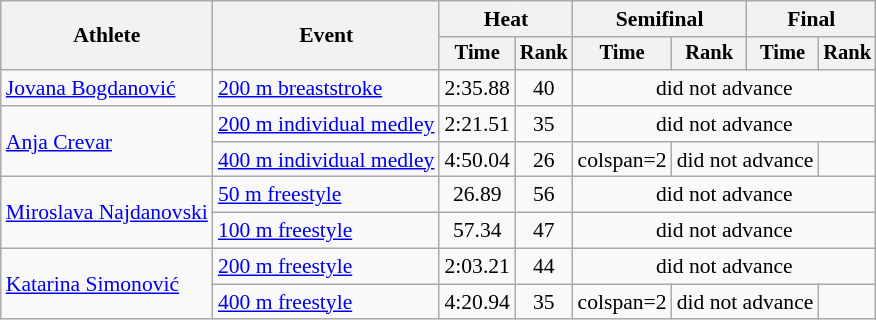<table class=wikitable style="font-size:90%">
<tr>
<th rowspan="2">Athlete</th>
<th rowspan="2">Event</th>
<th colspan="2">Heat</th>
<th colspan="2">Semifinal</th>
<th colspan="2">Final</th>
</tr>
<tr style="font-size:95%">
<th>Time</th>
<th>Rank</th>
<th>Time</th>
<th>Rank</th>
<th>Time</th>
<th>Rank</th>
</tr>
<tr align=center>
<td align=left><a href='#'>Jovana Bogdanović</a></td>
<td align=left><a href='#'>200 m breaststroke</a></td>
<td>2:35.88</td>
<td>40</td>
<td colspan=4>did not advance</td>
</tr>
<tr align=center>
<td align=left rowspan=2><a href='#'>Anja Crevar</a></td>
<td align=left><a href='#'>200 m individual medley</a></td>
<td>2:21.51</td>
<td>35</td>
<td colspan=4>did not advance</td>
</tr>
<tr align=center>
<td align=left><a href='#'>400 m individual medley</a></td>
<td>4:50.04</td>
<td>26</td>
<td>colspan=2 </td>
<td colspan=2>did not advance</td>
</tr>
<tr align=center>
<td align=left rowspan=2><a href='#'>Miroslava Najdanovski</a></td>
<td align=left><a href='#'>50 m freestyle</a></td>
<td>26.89</td>
<td>56</td>
<td colspan=4>did not advance</td>
</tr>
<tr align=center>
<td align=left><a href='#'>100 m freestyle</a></td>
<td>57.34</td>
<td>47</td>
<td colspan=4>did not advance</td>
</tr>
<tr align=center>
<td align=left rowspan=2><a href='#'>Katarina Simonović</a></td>
<td align=left><a href='#'>200 m freestyle</a></td>
<td>2:03.21</td>
<td>44</td>
<td colspan=4>did not advance</td>
</tr>
<tr align=center>
<td align=left><a href='#'>400 m freestyle</a></td>
<td>4:20.94</td>
<td>35</td>
<td>colspan=2 </td>
<td colspan=2>did not advance</td>
</tr>
</table>
